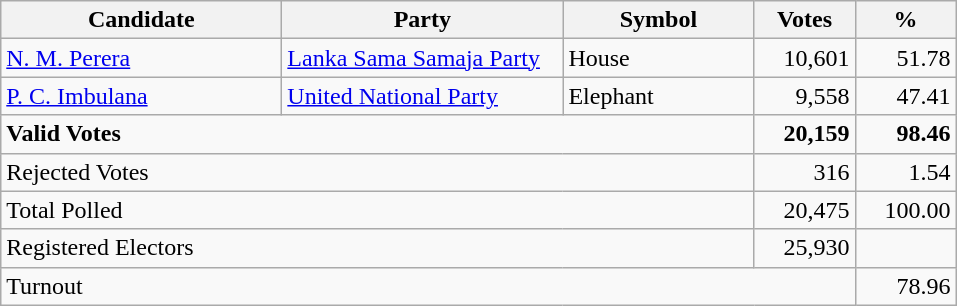<table class="wikitable" border="1" style="text-align:right;">
<tr>
<th align=left width="180">Candidate</th>
<th align=left width="180">Party</th>
<th align=left width="120">Symbol</th>
<th align=left width="60">Votes</th>
<th align=left width="60">%</th>
</tr>
<tr>
<td align=left><a href='#'>N. M. Perera</a></td>
<td align=left><a href='#'>Lanka Sama Samaja Party</a></td>
<td align=left>House</td>
<td align=right>10,601</td>
<td align=right>51.78</td>
</tr>
<tr>
<td align=left><a href='#'>P. C. Imbulana</a></td>
<td align=left><a href='#'>United National Party</a></td>
<td align=left>Elephant</td>
<td align=right>9,558</td>
<td align=right>47.41</td>
</tr>
<tr>
<td align=left colspan=3><strong>Valid Votes</strong></td>
<td align=right><strong>20,159</strong></td>
<td align=right><strong>98.46</strong></td>
</tr>
<tr>
<td align=left colspan=3>Rejected Votes</td>
<td align=right>316</td>
<td align=right>1.54</td>
</tr>
<tr>
<td align=left colspan=3>Total Polled</td>
<td align=right>20,475</td>
<td align=right>100.00</td>
</tr>
<tr>
<td align=left colspan=3>Registered Electors</td>
<td align=right>25,930</td>
<td></td>
</tr>
<tr>
<td align=left colspan=4>Turnout</td>
<td align=right>78.96</td>
</tr>
</table>
